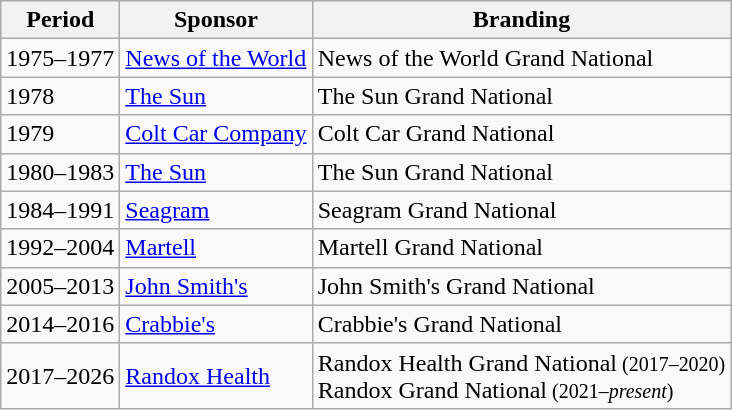<table class="wikitable sortable">
<tr>
<th><strong>Period</strong></th>
<th><strong>Sponsor</strong></th>
<th><strong>Branding</strong></th>
</tr>
<tr>
<td>1975–1977</td>
<td><a href='#'>News of the World</a></td>
<td>News of the World Grand National</td>
</tr>
<tr>
<td>1978</td>
<td><a href='#'>The Sun</a></td>
<td>The Sun Grand National</td>
</tr>
<tr>
<td>1979</td>
<td><a href='#'>Colt Car Company</a></td>
<td>Colt Car Grand National</td>
</tr>
<tr>
<td>1980–1983</td>
<td><a href='#'>The Sun</a></td>
<td>The Sun Grand National</td>
</tr>
<tr>
<td>1984–1991</td>
<td><a href='#'>Seagram</a></td>
<td>Seagram Grand National</td>
</tr>
<tr>
<td>1992–2004</td>
<td><a href='#'>Martell</a></td>
<td>Martell Grand National</td>
</tr>
<tr>
<td>2005–2013</td>
<td><a href='#'>John Smith's</a></td>
<td>John Smith's Grand National</td>
</tr>
<tr>
<td>2014–2016</td>
<td><a href='#'>Crabbie's</a></td>
<td>Crabbie's Grand National</td>
</tr>
<tr>
<td>2017–2026</td>
<td><a href='#'>Randox Health</a></td>
<td>Randox Health Grand National<small> (2017–2020)</small><br>Randox Grand National<small> (2021–<em>present</em>)</small></td>
</tr>
</table>
